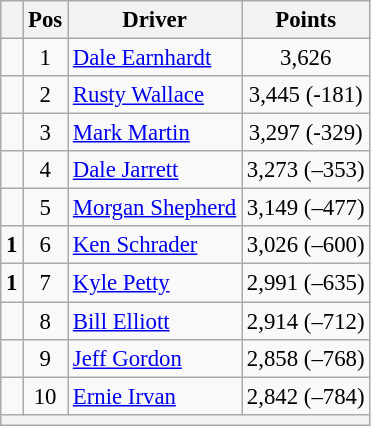<table class="wikitable" style="font-size: 95%;">
<tr>
<th></th>
<th>Pos</th>
<th>Driver</th>
<th>Points</th>
</tr>
<tr>
<td align="left"></td>
<td style="text-align:center;">1</td>
<td><a href='#'>Dale Earnhardt</a></td>
<td style="text-align:center;">3,626</td>
</tr>
<tr>
<td align="left"></td>
<td style="text-align:center;">2</td>
<td><a href='#'>Rusty Wallace</a></td>
<td style="text-align:center;">3,445 (-181)</td>
</tr>
<tr>
<td align="left"></td>
<td style="text-align:center;">3</td>
<td><a href='#'>Mark Martin</a></td>
<td style="text-align:center;">3,297 (-329)</td>
</tr>
<tr>
<td align="left"></td>
<td style="text-align:center;">4</td>
<td><a href='#'>Dale Jarrett</a></td>
<td style="text-align:center;">3,273 (–353)</td>
</tr>
<tr>
<td align="left"></td>
<td style="text-align:center;">5</td>
<td><a href='#'>Morgan Shepherd</a></td>
<td style="text-align:center;">3,149 (–477)</td>
</tr>
<tr>
<td align="left"> <strong>1</strong></td>
<td style="text-align:center;">6</td>
<td><a href='#'>Ken Schrader</a></td>
<td style="text-align:center;">3,026 (–600)</td>
</tr>
<tr>
<td align="left"> <strong>1</strong></td>
<td style="text-align:center;">7</td>
<td><a href='#'>Kyle Petty</a></td>
<td style="text-align:center;">2,991 (–635)</td>
</tr>
<tr>
<td align="left"></td>
<td style="text-align:center;">8</td>
<td><a href='#'>Bill Elliott</a></td>
<td style="text-align:center;">2,914 (–712)</td>
</tr>
<tr>
<td align="left"></td>
<td style="text-align:center;">9</td>
<td><a href='#'>Jeff Gordon</a></td>
<td style="text-align:center;">2,858 (–768)</td>
</tr>
<tr>
<td align="left"></td>
<td style="text-align:center;">10</td>
<td><a href='#'>Ernie Irvan</a></td>
<td style="text-align:center;">2,842 (–784)</td>
</tr>
<tr class="sortbottom">
<th colspan="9"></th>
</tr>
</table>
